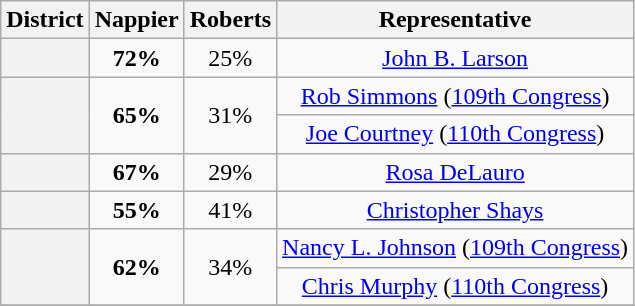<table class="wikitable">
<tr>
<th>District</th>
<th>Nappier</th>
<th>Roberts</th>
<th>Representative</th>
</tr>
<tr align=center>
<th></th>
<td><strong>72%</strong></td>
<td>25%</td>
<td><a href='#'>John B. Larson</a></td>
</tr>
<tr align=center>
<th rowspan=2 ></th>
<td rowspan=2><strong>65%</strong></td>
<td rowspan=2>31%</td>
<td><a href='#'>Rob Simmons</a> (<a href='#'>109th Congress</a>)</td>
</tr>
<tr align=center>
<td><a href='#'>Joe Courtney</a> (<a href='#'>110th Congress</a>)</td>
</tr>
<tr align=center>
<th></th>
<td><strong>67%</strong></td>
<td>29%</td>
<td><a href='#'>Rosa DeLauro</a></td>
</tr>
<tr align=center>
<th></th>
<td><strong>55%</strong></td>
<td>41%</td>
<td><a href='#'>Christopher Shays</a></td>
</tr>
<tr align=center>
<th rowspan=2 ></th>
<td rowspan=2><strong>62%</strong></td>
<td rowspan=2>34%</td>
<td><a href='#'>Nancy L. Johnson</a> (<a href='#'>109th Congress</a>)</td>
</tr>
<tr align=center>
<td><a href='#'>Chris Murphy</a> (<a href='#'>110th Congress</a>)</td>
</tr>
<tr align=center>
</tr>
</table>
